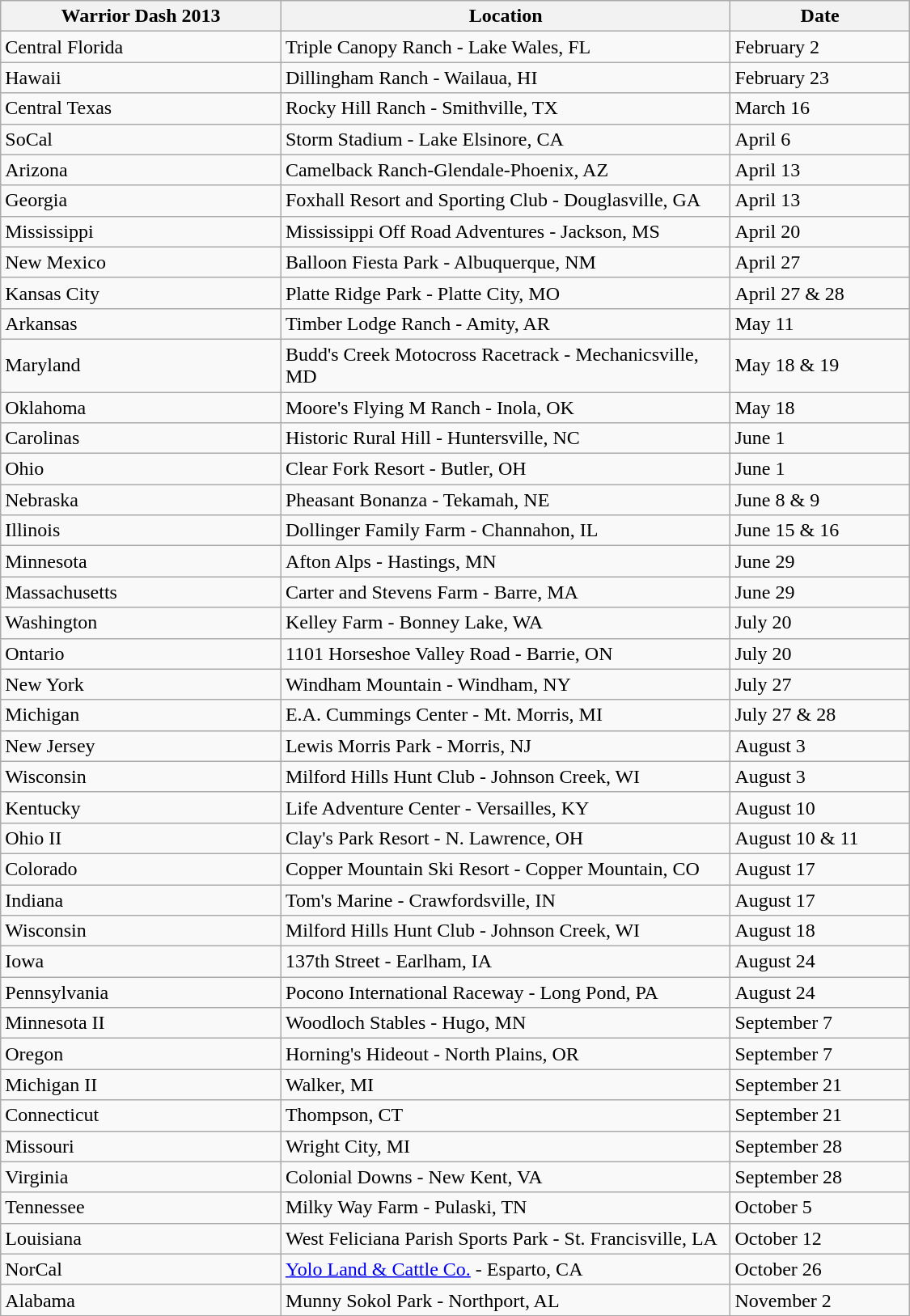<table class="wikitable collapsible" style="width: 750px">
<tr>
<th scope="col" width="200">Warrior Dash 2013</th>
<th scope="col" width="325">Location</th>
<th scope="col" width="125">Date</th>
</tr>
<tr>
<td>Central Florida</td>
<td>Triple Canopy Ranch - Lake Wales, FL</td>
<td>February 2</td>
</tr>
<tr>
<td>Hawaii</td>
<td>Dillingham Ranch - Wailaua, HI</td>
<td>February 23</td>
</tr>
<tr>
<td>Central Texas</td>
<td>Rocky Hill Ranch - Smithville, TX</td>
<td>March 16</td>
</tr>
<tr>
<td>SoCal</td>
<td>Storm Stadium - Lake Elsinore, CA</td>
<td>April 6</td>
</tr>
<tr>
<td>Arizona</td>
<td>Camelback Ranch-Glendale-Phoenix, AZ</td>
<td>April 13</td>
</tr>
<tr>
<td>Georgia</td>
<td>Foxhall Resort and Sporting Club - Douglasville, GA</td>
<td>April 13</td>
</tr>
<tr>
<td>Mississippi</td>
<td>Mississippi Off Road Adventures - Jackson, MS</td>
<td>April 20</td>
</tr>
<tr>
<td>New Mexico</td>
<td>Balloon Fiesta Park - Albuquerque, NM</td>
<td>April 27</td>
</tr>
<tr>
<td>Kansas City</td>
<td>Platte Ridge Park - Platte City, MO</td>
<td>April 27 & 28</td>
</tr>
<tr>
<td>Arkansas</td>
<td>Timber Lodge Ranch - Amity, AR</td>
<td>May 11</td>
</tr>
<tr>
<td>Maryland</td>
<td>Budd's Creek Motocross Racetrack - Mechanicsville, MD</td>
<td>May 18 & 19</td>
</tr>
<tr>
<td>Oklahoma</td>
<td>Moore's Flying M Ranch - Inola, OK</td>
<td>May 18</td>
</tr>
<tr>
<td>Carolinas</td>
<td>Historic Rural Hill - Huntersville, NC</td>
<td>June 1</td>
</tr>
<tr>
<td>Ohio</td>
<td>Clear Fork Resort - Butler, OH</td>
<td>June 1</td>
</tr>
<tr>
<td>Nebraska</td>
<td>Pheasant Bonanza - Tekamah, NE</td>
<td>June 8 & 9</td>
</tr>
<tr>
<td>Illinois</td>
<td>Dollinger Family Farm - Channahon, IL</td>
<td>June 15 & 16</td>
</tr>
<tr>
<td>Minnesota</td>
<td>Afton Alps - Hastings, MN</td>
<td>June 29</td>
</tr>
<tr>
<td>Massachusetts</td>
<td>Carter and Stevens Farm - Barre, MA</td>
<td>June 29</td>
</tr>
<tr>
<td>Washington</td>
<td>Kelley Farm - Bonney Lake, WA</td>
<td>July 20</td>
</tr>
<tr>
<td>Ontario</td>
<td>1101 Horseshoe Valley Road - Barrie, ON</td>
<td>July 20</td>
</tr>
<tr>
<td>New York</td>
<td>Windham Mountain - Windham, NY</td>
<td>July 27</td>
</tr>
<tr>
<td>Michigan</td>
<td>E.A. Cummings Center - Mt. Morris, MI</td>
<td>July 27 & 28</td>
</tr>
<tr>
<td>New Jersey</td>
<td>Lewis Morris Park - Morris, NJ</td>
<td>August 3</td>
</tr>
<tr>
<td>Wisconsin</td>
<td>Milford Hills Hunt Club - Johnson Creek, WI</td>
<td>August 3</td>
</tr>
<tr>
<td>Kentucky</td>
<td>Life Adventure Center - Versailles, KY</td>
<td>August 10</td>
</tr>
<tr>
<td>Ohio II</td>
<td>Clay's Park Resort - N. Lawrence, OH</td>
<td>August 10 & 11</td>
</tr>
<tr>
<td>Colorado</td>
<td>Copper Mountain Ski Resort - Copper Mountain, CO</td>
<td>August 17</td>
</tr>
<tr>
<td>Indiana</td>
<td>Tom's Marine - Crawfordsville, IN</td>
<td>August 17</td>
</tr>
<tr>
<td>Wisconsin</td>
<td>Milford Hills Hunt Club - Johnson Creek, WI</td>
<td>August 18</td>
</tr>
<tr>
<td>Iowa</td>
<td>137th Street - Earlham, IA</td>
<td>August 24</td>
</tr>
<tr>
<td>Pennsylvania</td>
<td>Pocono International Raceway - Long Pond, PA</td>
<td>August 24</td>
</tr>
<tr>
<td>Minnesota II</td>
<td>Woodloch Stables - Hugo, MN</td>
<td>September 7</td>
</tr>
<tr>
<td>Oregon</td>
<td>Horning's Hideout - North Plains, OR</td>
<td>September 7</td>
</tr>
<tr>
<td>Michigan II</td>
<td>Walker, MI</td>
<td>September 21</td>
</tr>
<tr>
<td>Connecticut</td>
<td>Thompson, CT</td>
<td>September 21</td>
</tr>
<tr>
<td>Missouri</td>
<td>Wright City, MI</td>
<td>September 28</td>
</tr>
<tr>
<td>Virginia</td>
<td>Colonial Downs - New Kent, VA</td>
<td>September 28</td>
</tr>
<tr>
<td>Tennessee</td>
<td>Milky Way Farm - Pulaski, TN</td>
<td>October 5</td>
</tr>
<tr>
<td>Louisiana</td>
<td>West Feliciana Parish Sports Park - St. Francisville, LA</td>
<td>October 12</td>
</tr>
<tr>
<td>NorCal</td>
<td><a href='#'>Yolo Land & Cattle Co.</a> - Esparto, CA</td>
<td>October 26</td>
</tr>
<tr>
<td>Alabama</td>
<td>Munny Sokol Park - Northport, AL</td>
<td>November 2</td>
</tr>
</table>
